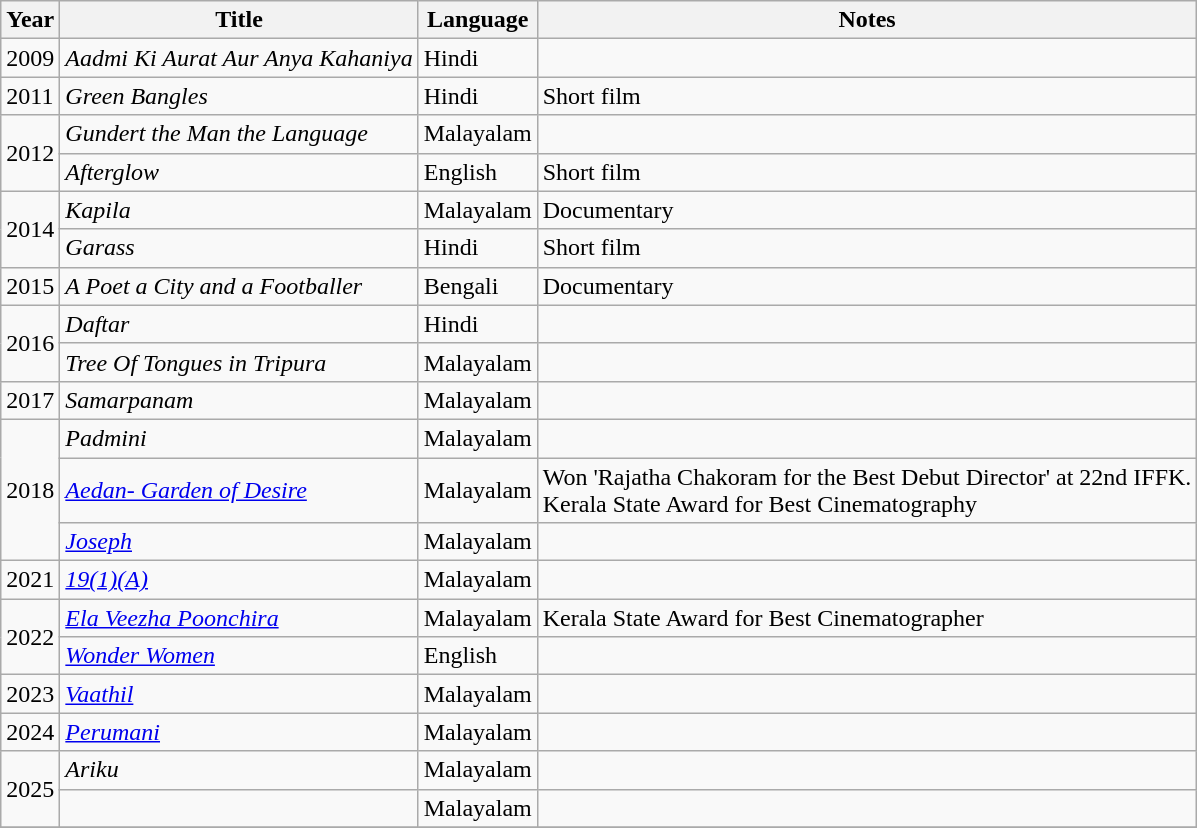<table class="wikitable sortable">
<tr>
<th>Year</th>
<th>Title</th>
<th>Language</th>
<th>Notes</th>
</tr>
<tr>
<td>2009</td>
<td><em>Aadmi Ki Aurat Aur Anya Kahaniya</em></td>
<td>Hindi</td>
<td></td>
</tr>
<tr>
<td>2011</td>
<td><em>Green Bangles</em></td>
<td>Hindi</td>
<td>Short film</td>
</tr>
<tr>
<td rowspan=2>2012</td>
<td><em>Gundert the Man the Language</em></td>
<td>Malayalam</td>
<td></td>
</tr>
<tr>
<td><em>Afterglow</em></td>
<td>English</td>
<td>Short film</td>
</tr>
<tr>
<td rowspan=2>2014</td>
<td><em>Kapila</em></td>
<td>Malayalam</td>
<td>Documentary</td>
</tr>
<tr>
<td><em>Garass</em></td>
<td>Hindi</td>
<td>Short film</td>
</tr>
<tr>
<td>2015</td>
<td><em>A Poet a City and a Footballer</em></td>
<td>Bengali</td>
<td>Documentary</td>
</tr>
<tr>
<td rowspan=2>2016</td>
<td><em>Daftar</em></td>
<td>Hindi</td>
<td></td>
</tr>
<tr>
<td><em>Tree Of Tongues in Tripura</em></td>
<td>Malayalam</td>
<td></td>
</tr>
<tr>
<td>2017</td>
<td><em>Samarpanam</em></td>
<td>Malayalam</td>
<td></td>
</tr>
<tr>
<td rowspan=3>2018</td>
<td><em>Padmini</em></td>
<td>Malayalam</td>
<td></td>
</tr>
<tr>
<td><em><a href='#'>Aedan- Garden of Desire</a></em></td>
<td>Malayalam</td>
<td>Won 'Rajatha Chakoram for the Best Debut Director' at 22nd IFFK.<br>Kerala State Award for Best Cinematography</td>
</tr>
<tr>
<td><em><a href='#'>Joseph</a></em></td>
<td>Malayalam</td>
<td></td>
</tr>
<tr>
<td>2021</td>
<td><em><a href='#'>19(1)(A)</a></em></td>
<td>Malayalam</td>
<td></td>
</tr>
<tr>
<td rowspan=2>2022</td>
<td><em><a href='#'>Ela Veezha Poonchira</a></em></td>
<td>Malayalam</td>
<td>Kerala State Award for Best Cinematographer</td>
</tr>
<tr>
<td><em><a href='#'>Wonder Women</a></em></td>
<td>English</td>
<td></td>
</tr>
<tr>
<td>2023</td>
<td><em><a href='#'>Vaathil</a></em></td>
<td>Malayalam</td>
<td></td>
</tr>
<tr>
<td>2024</td>
<td><em><a href='#'>Perumani</a></em></td>
<td>Malayalam</td>
<td></td>
</tr>
<tr>
<td rowspan=2>2025</td>
<td><em>Ariku</em></td>
<td>Malayalam</td>
<td></td>
</tr>
<tr>
<td></td>
<td>Malayalam</td>
<td></td>
</tr>
<tr>
</tr>
</table>
